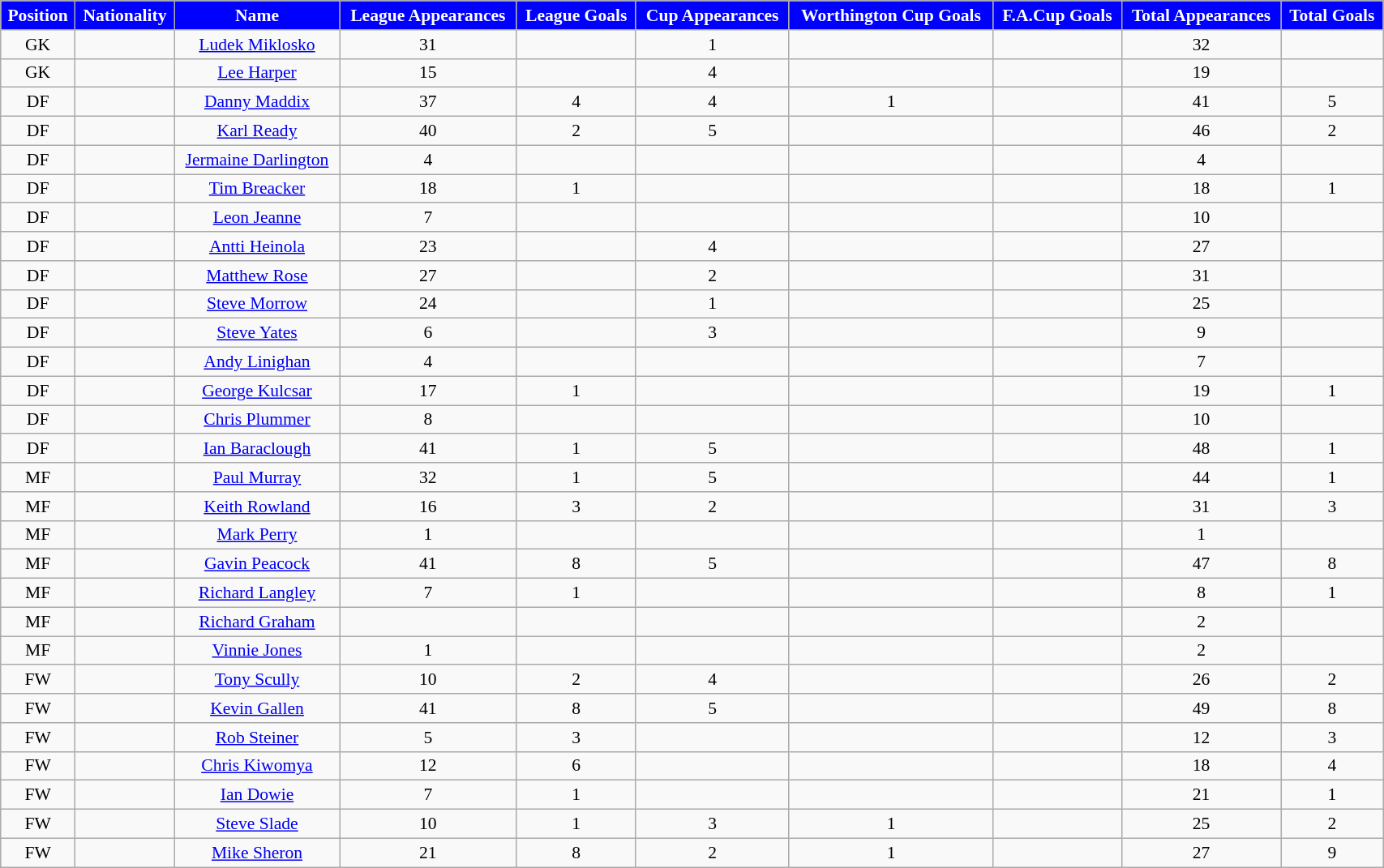<table class="wikitable" style="text-align:center; font-size:90%; width:90%;">
<tr>
<th style="background:#0000FF; color:#FFFFFF; text-align:center;">Position</th>
<th style="background:#0000FF; color:#FFFFFF; text-align:center;">Nationality</th>
<th style="background:#0000FF; color:#FFFFFF; text-align:center;"><strong>Name</strong></th>
<th style="background:#0000FF; color:#FFFFFF; text-align:center;">League Appearances</th>
<th style="background:#0000FF; color:#FFFFFF; text-align:center;">League Goals</th>
<th style="background:#0000FF; color:#FFFFFF; text-align:center;">Cup Appearances</th>
<th style="background:#0000FF; color:#FFFFFF; text-align:center;">Worthington Cup Goals</th>
<th style="background:#0000FF; color:#FFFFFF; text-align:center;">F.A.Cup Goals</th>
<th style="background:#0000FF; color:#FFFFFF; text-align:center;">Total Appearances</th>
<th style="background:#0000FF; color:#FFFFFF; text-align:center;">Total Goals</th>
</tr>
<tr>
<td>GK</td>
<td></td>
<td><a href='#'>Ludek Miklosko</a></td>
<td>31</td>
<td></td>
<td>1</td>
<td></td>
<td></td>
<td>32</td>
<td></td>
</tr>
<tr>
<td>GK</td>
<td></td>
<td><a href='#'>Lee Harper</a></td>
<td>15</td>
<td></td>
<td>4</td>
<td></td>
<td></td>
<td>19</td>
<td></td>
</tr>
<tr>
<td>DF</td>
<td></td>
<td><a href='#'>Danny Maddix</a></td>
<td>37</td>
<td>4</td>
<td>4</td>
<td>1</td>
<td></td>
<td>41</td>
<td>5</td>
</tr>
<tr>
<td>DF</td>
<td></td>
<td><a href='#'>Karl Ready</a></td>
<td>40</td>
<td>2</td>
<td>5</td>
<td></td>
<td></td>
<td>46</td>
<td>2</td>
</tr>
<tr>
<td>DF</td>
<td></td>
<td><a href='#'>Jermaine Darlington</a></td>
<td>4</td>
<td></td>
<td></td>
<td></td>
<td></td>
<td>4</td>
<td></td>
</tr>
<tr>
<td>DF</td>
<td></td>
<td><a href='#'>Tim Breacker</a></td>
<td>18</td>
<td>1</td>
<td></td>
<td></td>
<td></td>
<td>18</td>
<td>1</td>
</tr>
<tr>
<td>DF</td>
<td></td>
<td><a href='#'>Leon Jeanne</a></td>
<td>7</td>
<td></td>
<td></td>
<td></td>
<td></td>
<td>10</td>
<td></td>
</tr>
<tr>
<td>DF</td>
<td></td>
<td><a href='#'>Antti Heinola</a></td>
<td>23</td>
<td></td>
<td>4</td>
<td></td>
<td></td>
<td>27</td>
<td></td>
</tr>
<tr>
<td>DF</td>
<td></td>
<td><a href='#'>Matthew Rose</a></td>
<td>27</td>
<td></td>
<td>2</td>
<td></td>
<td></td>
<td>31</td>
<td></td>
</tr>
<tr>
<td>DF</td>
<td></td>
<td><a href='#'>Steve Morrow</a></td>
<td>24</td>
<td></td>
<td>1</td>
<td></td>
<td></td>
<td>25</td>
<td></td>
</tr>
<tr>
<td>DF</td>
<td></td>
<td><a href='#'>Steve Yates</a></td>
<td>6</td>
<td></td>
<td>3</td>
<td></td>
<td></td>
<td>9</td>
<td></td>
</tr>
<tr>
<td>DF</td>
<td></td>
<td><a href='#'>Andy Linighan</a></td>
<td>4</td>
<td></td>
<td></td>
<td></td>
<td></td>
<td>7</td>
<td></td>
</tr>
<tr>
<td>DF</td>
<td></td>
<td><a href='#'>George Kulcsar</a></td>
<td>17</td>
<td>1</td>
<td></td>
<td></td>
<td></td>
<td>19</td>
<td>1</td>
</tr>
<tr>
<td>DF</td>
<td></td>
<td><a href='#'>Chris Plummer</a></td>
<td>8</td>
<td></td>
<td></td>
<td></td>
<td></td>
<td>10</td>
<td></td>
</tr>
<tr>
<td>DF</td>
<td></td>
<td><a href='#'>Ian Baraclough</a></td>
<td>41</td>
<td>1</td>
<td>5</td>
<td></td>
<td></td>
<td>48</td>
<td>1</td>
</tr>
<tr>
<td>MF</td>
<td></td>
<td><a href='#'>Paul Murray</a></td>
<td>32</td>
<td>1</td>
<td>5</td>
<td></td>
<td></td>
<td>44</td>
<td>1</td>
</tr>
<tr>
<td>MF</td>
<td></td>
<td><a href='#'>Keith Rowland</a></td>
<td>16</td>
<td>3</td>
<td>2</td>
<td></td>
<td></td>
<td>31</td>
<td>3</td>
</tr>
<tr>
<td>MF</td>
<td></td>
<td><a href='#'>Mark Perry</a></td>
<td>1</td>
<td></td>
<td></td>
<td></td>
<td></td>
<td>1</td>
<td></td>
</tr>
<tr>
<td>MF</td>
<td></td>
<td><a href='#'>Gavin Peacock</a></td>
<td>41</td>
<td>8</td>
<td>5</td>
<td></td>
<td></td>
<td>47</td>
<td>8</td>
</tr>
<tr>
<td>MF</td>
<td></td>
<td><a href='#'>Richard Langley</a></td>
<td>7</td>
<td>1</td>
<td></td>
<td></td>
<td></td>
<td>8</td>
<td>1</td>
</tr>
<tr>
<td>MF</td>
<td></td>
<td><a href='#'>Richard Graham</a></td>
<td></td>
<td></td>
<td></td>
<td></td>
<td></td>
<td>2</td>
<td></td>
</tr>
<tr>
<td>MF</td>
<td></td>
<td><a href='#'>Vinnie Jones</a></td>
<td>1</td>
<td></td>
<td></td>
<td></td>
<td></td>
<td>2</td>
<td></td>
</tr>
<tr>
<td>FW</td>
<td></td>
<td><a href='#'>Tony Scully</a></td>
<td>10</td>
<td>2</td>
<td>4</td>
<td></td>
<td></td>
<td>26</td>
<td>2</td>
</tr>
<tr>
<td>FW</td>
<td></td>
<td><a href='#'>Kevin Gallen</a></td>
<td>41</td>
<td>8</td>
<td>5</td>
<td></td>
<td></td>
<td>49</td>
<td>8</td>
</tr>
<tr>
<td>FW</td>
<td></td>
<td><a href='#'>Rob Steiner</a></td>
<td>5</td>
<td>3</td>
<td></td>
<td></td>
<td></td>
<td>12</td>
<td>3</td>
</tr>
<tr>
<td>FW</td>
<td></td>
<td><a href='#'>Chris Kiwomya</a></td>
<td>12</td>
<td>6</td>
<td></td>
<td></td>
<td></td>
<td>18</td>
<td>4</td>
</tr>
<tr>
<td>FW</td>
<td></td>
<td><a href='#'>Ian Dowie</a></td>
<td>7</td>
<td>1</td>
<td></td>
<td></td>
<td></td>
<td>21</td>
<td>1</td>
</tr>
<tr>
<td>FW</td>
<td></td>
<td><a href='#'>Steve Slade</a></td>
<td>10</td>
<td>1</td>
<td>3</td>
<td>1</td>
<td></td>
<td>25</td>
<td>2</td>
</tr>
<tr>
<td>FW</td>
<td></td>
<td><a href='#'>Mike Sheron</a></td>
<td>21</td>
<td>8</td>
<td>2</td>
<td>1</td>
<td></td>
<td>27</td>
<td>9</td>
</tr>
</table>
